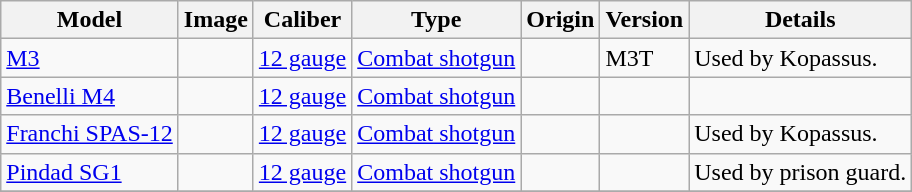<table class="wikitable">
<tr>
<th>Model</th>
<th>Image</th>
<th>Caliber</th>
<th>Type</th>
<th>Origin</th>
<th>Version</th>
<th>Details</th>
</tr>
<tr>
<td><a href='#'>M3</a></td>
<td></td>
<td><a href='#'>12 gauge</a></td>
<td><a href='#'>Combat shotgun</a></td>
<td></td>
<td>M3T</td>
<td>Used by Kopassus.</td>
</tr>
<tr>
<td><a href='#'>Benelli M4</a></td>
<td></td>
<td><a href='#'>12 gauge</a></td>
<td><a href='#'>Combat shotgun</a></td>
<td></td>
<td></td>
<td></td>
</tr>
<tr>
<td><a href='#'>Franchi SPAS-12</a></td>
<td></td>
<td><a href='#'>12 gauge</a></td>
<td><a href='#'>Combat shotgun</a></td>
<td></td>
<td></td>
<td>Used by Kopassus.</td>
</tr>
<tr>
<td><a href='#'>Pindad SG1</a></td>
<td></td>
<td><a href='#'>12 gauge</a></td>
<td><a href='#'>Combat shotgun</a></td>
<td></td>
<td></td>
<td>Used by prison guard.</td>
</tr>
<tr>
</tr>
</table>
